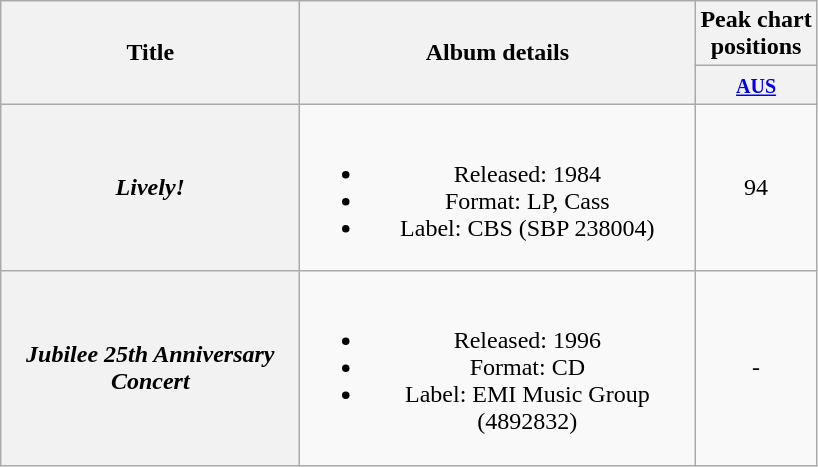<table class="wikitable plainrowheaders" style="text-align:center;" border="1">
<tr>
<th scope="col" rowspan="2" style="width:12em;">Title</th>
<th scope="col" rowspan="2" style="width:16em;">Album details</th>
<th scope="col" colspan="1">Peak chart<br>positions</th>
</tr>
<tr>
<th scope="col" style="text-align:center;"><small><a href='#'>AUS</a><br></small></th>
</tr>
<tr>
<th scope="row"><em>Lively!</em></th>
<td><br><ul><li>Released: 1984</li><li>Format: LP, Cass</li><li>Label: CBS (SBP 238004)</li></ul></td>
<td align="center">94</td>
</tr>
<tr>
<th scope="row"><em>Jubilee 25th Anniversary Concert</em></th>
<td><br><ul><li>Released: 1996</li><li>Format: CD</li><li>Label: EMI Music Group (4892832)</li></ul></td>
<td align="center">-</td>
</tr>
</table>
